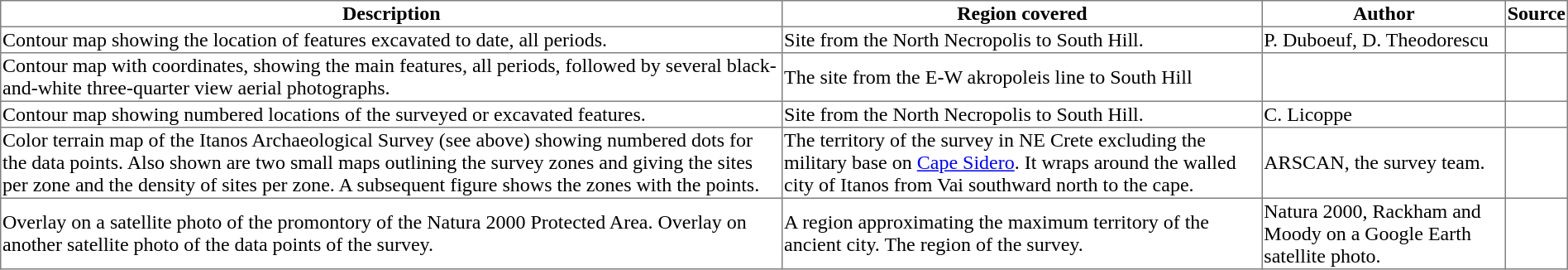<table class-"wikitable" border=1 style="border-collapse: collapse">
<tr>
<th>Description</th>
<th>Region covered</th>
<th>Author</th>
<th>Source</th>
</tr>
<tr>
<td>Contour map showing the location of features excavated to date, all periods.</td>
<td>Site from the North Necropolis to South Hill.</td>
<td>P. Duboeuf, D. Theodorescu</td>
<td></td>
</tr>
<tr>
<td>Contour map with coordinates, showing the main features, all periods, followed by several black-and-white three-quarter view aerial photographs.</td>
<td>The site from the E-W akropoleis line to South Hill</td>
<td></td>
<td></td>
</tr>
<tr>
<td>Contour map showing numbered locations of the surveyed or excavated features.</td>
<td>Site from the North Necropolis to South Hill.</td>
<td>C. Licoppe</td>
<td></td>
</tr>
<tr>
<td>Color terrain map of the Itanos Archaeological Survey (see above) showing numbered dots for the data points. Also shown are two small maps outlining the survey zones and giving the sites per zone and the density of sites per zone. A subsequent figure shows the zones with the points.</td>
<td>The territory of the survey in NE Crete excluding the military base on <a href='#'>Cape Sidero</a>. It wraps around the walled city of Itanos from Vai southward north to the cape.</td>
<td>ARSCAN, the survey team.</td>
<td></td>
</tr>
<tr>
<td>Overlay on a satellite photo of the promontory of the Natura 2000 Protected Area. Overlay on another satellite photo of the data points of the survey.</td>
<td>A region approximating the maximum territory of the ancient city. The region of the survey.</td>
<td>Natura 2000, Rackham and Moody on a Google Earth satellite photo.</td>
<td></td>
</tr>
</table>
